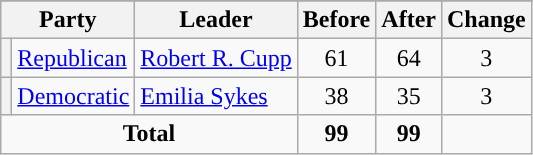<table class="wikitable" style="text-align:center;">
<tr>
</tr>
<tr>
<th colspan=2>Party</th>
<th>Leader</th>
<th>Before</th>
<th>After</th>
<th>Change</th>
</tr>
<tr>
<th style="background-color:"></th>
<td style="text-align:left;"><a href='#'>Republican</a></td>
<td style="text-align:left;"><a href='#'>Robert R. Cupp</a></td>
<td>61</td>
<td>64</td>
<td> 3</td>
</tr>
<tr>
<th style="background-color:"></th>
<td style="text-align:left;"><a href='#'>Democratic</a></td>
<td style="text-align:left;"><a href='#'>Emilia Sykes</a></td>
<td>38</td>
<td>35</td>
<td> 3</td>
</tr>
<tr>
<td colspan=3><strong>Total</strong></td>
<td><strong>99</strong></td>
<td><strong>99</strong></td>
<td></td>
</tr>
</table>
